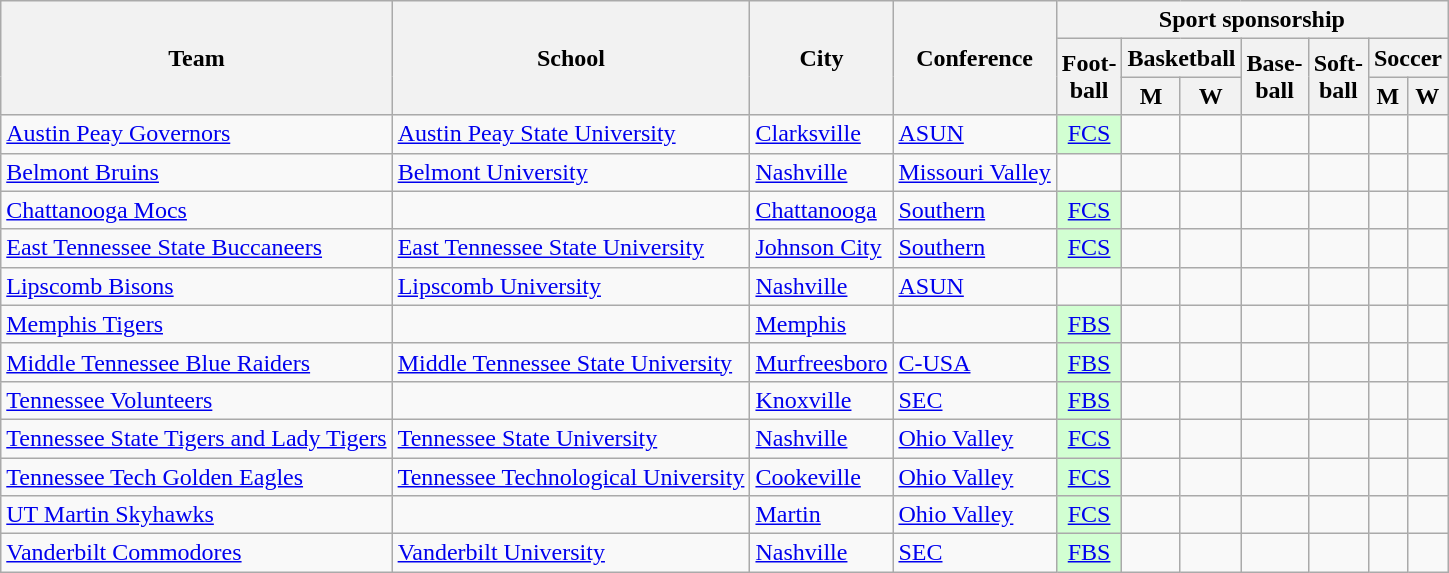<table class="sortable wikitable">
<tr>
<th rowspan=3>Team</th>
<th rowspan=3>School</th>
<th rowspan=3>City</th>
<th rowspan=3>Conference</th>
<th colspan=7>Sport sponsorship</th>
</tr>
<tr>
<th rowspan=2>Foot-<br>ball</th>
<th colspan=2>Basketball</th>
<th rowspan=2>Base-<br>ball</th>
<th rowspan=2>Soft-<br>ball</th>
<th colspan=2>Soccer</th>
</tr>
<tr>
<th>M</th>
<th>W</th>
<th>M</th>
<th>W</th>
</tr>
<tr>
<td><a href='#'>Austin Peay Governors</a></td>
<td><a href='#'>Austin Peay State University</a></td>
<td><a href='#'>Clarksville</a></td>
<td><a href='#'>ASUN</a></td>
<td style="background:#D2FFD2; text-align:center"><a href='#'>FCS</a></td>
<td></td>
<td></td>
<td></td>
<td></td>
<td></td>
<td></td>
</tr>
<tr>
<td><a href='#'>Belmont Bruins</a></td>
<td><a href='#'>Belmont University</a></td>
<td><a href='#'>Nashville</a></td>
<td><a href='#'>Missouri Valley</a></td>
<td></td>
<td></td>
<td></td>
<td></td>
<td></td>
<td></td>
<td></td>
</tr>
<tr>
<td><a href='#'>Chattanooga Mocs</a></td>
<td></td>
<td><a href='#'>Chattanooga</a></td>
<td><a href='#'>Southern</a></td>
<td style="background:#D2FFD2; text-align:center"><a href='#'>FCS</a></td>
<td></td>
<td></td>
<td></td>
<td></td>
<td></td>
<td></td>
</tr>
<tr>
<td><a href='#'>East Tennessee State Buccaneers</a></td>
<td><a href='#'>East Tennessee State University</a></td>
<td><a href='#'>Johnson City</a></td>
<td><a href='#'>Southern</a></td>
<td style="background:#D2FFD2; text-align:center"><a href='#'>FCS</a></td>
<td></td>
<td></td>
<td></td>
<td></td>
<td></td>
<td></td>
</tr>
<tr>
<td><a href='#'>Lipscomb Bisons</a></td>
<td><a href='#'>Lipscomb University</a></td>
<td><a href='#'>Nashville</a></td>
<td><a href='#'>ASUN</a></td>
<td></td>
<td></td>
<td></td>
<td></td>
<td></td>
<td></td>
<td></td>
</tr>
<tr>
<td><a href='#'>Memphis Tigers</a></td>
<td></td>
<td><a href='#'>Memphis</a></td>
<td></td>
<td style="background:#D2FFD2; text-align:center"><a href='#'>FBS</a></td>
<td></td>
<td></td>
<td></td>
<td></td>
<td></td>
<td></td>
</tr>
<tr>
<td><a href='#'>Middle Tennessee Blue Raiders</a></td>
<td><a href='#'>Middle Tennessee State University</a></td>
<td><a href='#'>Murfreesboro</a></td>
<td><a href='#'>C-USA</a></td>
<td style="background:#D2FFD2; text-align:center"><a href='#'>FBS</a></td>
<td></td>
<td></td>
<td></td>
<td></td>
<td></td>
<td></td>
</tr>
<tr>
<td><a href='#'>Tennessee Volunteers</a></td>
<td></td>
<td><a href='#'>Knoxville</a></td>
<td><a href='#'>SEC</a></td>
<td style="background:#D2FFD2; text-align:center"><a href='#'>FBS</a></td>
<td></td>
<td></td>
<td></td>
<td></td>
<td></td>
<td></td>
</tr>
<tr>
<td><a href='#'>Tennessee State Tigers and Lady Tigers</a></td>
<td><a href='#'>Tennessee State University</a></td>
<td><a href='#'>Nashville</a></td>
<td><a href='#'>Ohio Valley</a></td>
<td style="background:#D2FFD2; text-align:center"><a href='#'>FCS</a></td>
<td></td>
<td></td>
<td></td>
<td></td>
<td></td>
<td></td>
</tr>
<tr>
<td><a href='#'>Tennessee Tech Golden Eagles</a></td>
<td><a href='#'>Tennessee Technological University</a></td>
<td><a href='#'>Cookeville</a></td>
<td><a href='#'>Ohio Valley</a></td>
<td style="background:#D2FFD2; text-align:center"><a href='#'>FCS</a></td>
<td></td>
<td></td>
<td></td>
<td></td>
<td></td>
<td></td>
</tr>
<tr>
<td><a href='#'>UT Martin Skyhawks</a></td>
<td></td>
<td><a href='#'>Martin</a></td>
<td><a href='#'>Ohio Valley</a></td>
<td style="background:#D2FFD2; text-align:center"><a href='#'>FCS</a></td>
<td></td>
<td></td>
<td></td>
<td></td>
<td></td>
<td></td>
</tr>
<tr>
<td><a href='#'>Vanderbilt Commodores</a></td>
<td><a href='#'>Vanderbilt University</a></td>
<td><a href='#'>Nashville</a></td>
<td><a href='#'>SEC</a></td>
<td style="background:#D2FFD2; text-align:center"><a href='#'>FBS</a></td>
<td></td>
<td></td>
<td></td>
<td></td>
<td></td>
<td></td>
</tr>
</table>
